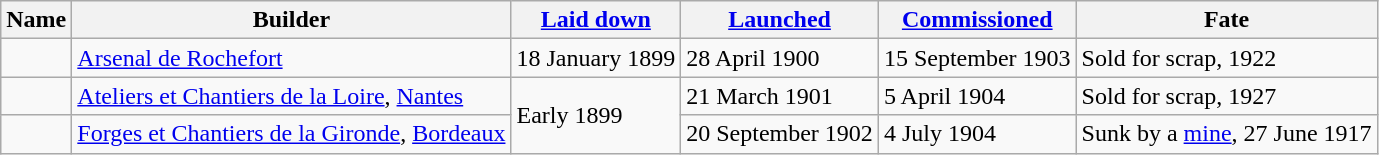<table class="wikitable plainrowheaders">
<tr>
<th scope="col">Name</th>
<th scope="col">Builder</th>
<th scope="col"><a href='#'>Laid down</a></th>
<th scope="col"><a href='#'>Launched</a></th>
<th scope="col"><a href='#'>Commissioned</a></th>
<th scope="col">Fate</th>
</tr>
<tr>
<td scope="row"></td>
<td><a href='#'>Arsenal de Rochefort</a></td>
<td>18 January 1899</td>
<td>28 April 1900</td>
<td>15 September 1903</td>
<td>Sold for scrap, 1922</td>
</tr>
<tr>
<td scope="row"></td>
<td><a href='#'>Ateliers et Chantiers de la Loire</a>, <a href='#'>Nantes</a></td>
<td rowspan=2>Early 1899</td>
<td>21 March 1901</td>
<td>5 April 1904</td>
<td>Sold for scrap, 1927</td>
</tr>
<tr>
<td scope="row"></td>
<td><a href='#'>Forges et Chantiers de la Gironde</a>, <a href='#'>Bordeaux</a></td>
<td>20 September 1902</td>
<td>4 July 1904</td>
<td>Sunk by a <a href='#'>mine</a>, 27 June 1917</td>
</tr>
</table>
